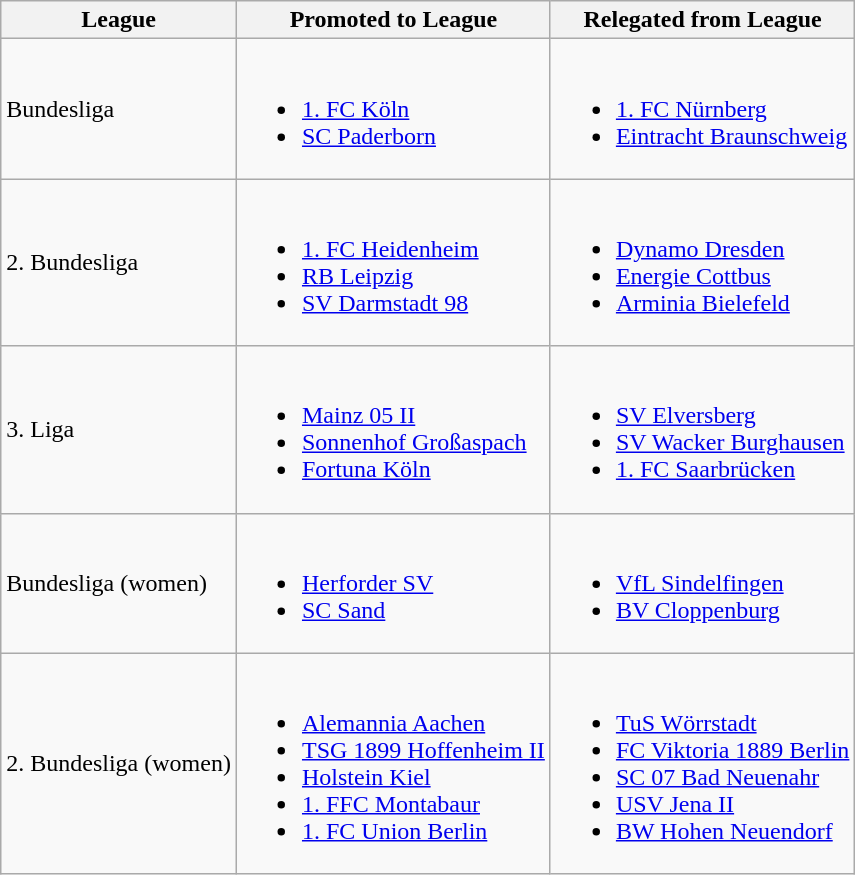<table class="wikitable">
<tr>
<th>League</th>
<th>Promoted to League</th>
<th>Relegated from League</th>
</tr>
<tr>
<td>Bundesliga</td>
<td><br><ul><li><a href='#'>1. FC Köln</a></li><li><a href='#'>SC Paderborn</a></li></ul></td>
<td><br><ul><li><a href='#'>1. FC Nürnberg</a></li><li><a href='#'>Eintracht Braunschweig</a></li></ul></td>
</tr>
<tr>
<td>2. Bundesliga</td>
<td><br><ul><li><a href='#'>1. FC Heidenheim</a></li><li><a href='#'>RB Leipzig</a></li><li><a href='#'>SV Darmstadt 98</a></li></ul></td>
<td><br><ul><li><a href='#'>Dynamo Dresden</a></li><li><a href='#'>Energie Cottbus</a></li><li><a href='#'>Arminia Bielefeld</a></li></ul></td>
</tr>
<tr>
<td>3. Liga</td>
<td><br><ul><li><a href='#'>Mainz 05 II</a></li><li><a href='#'>Sonnenhof Großaspach</a></li><li><a href='#'>Fortuna Köln</a></li></ul></td>
<td><br><ul><li><a href='#'>SV Elversberg</a></li><li><a href='#'>SV Wacker Burghausen</a></li><li><a href='#'>1. FC Saarbrücken</a></li></ul></td>
</tr>
<tr>
<td>Bundesliga (women)</td>
<td><br><ul><li><a href='#'>Herforder SV</a></li><li><a href='#'>SC Sand</a></li></ul></td>
<td><br><ul><li><a href='#'>VfL Sindelfingen</a></li><li><a href='#'>BV Cloppenburg</a></li></ul></td>
</tr>
<tr>
<td>2. Bundesliga (women)</td>
<td><br><ul><li><a href='#'>Alemannia Aachen</a></li><li><a href='#'>TSG 1899 Hoffenheim II</a></li><li><a href='#'>Holstein Kiel</a></li><li><a href='#'>1. FFC Montabaur</a></li><li><a href='#'>1. FC Union Berlin</a></li></ul></td>
<td><br><ul><li><a href='#'>TuS Wörrstadt</a></li><li><a href='#'>FC Viktoria 1889 Berlin</a></li><li><a href='#'>SC 07 Bad Neuenahr</a></li><li><a href='#'>USV Jena II</a></li><li><a href='#'>BW Hohen Neuendorf</a></li></ul></td>
</tr>
</table>
